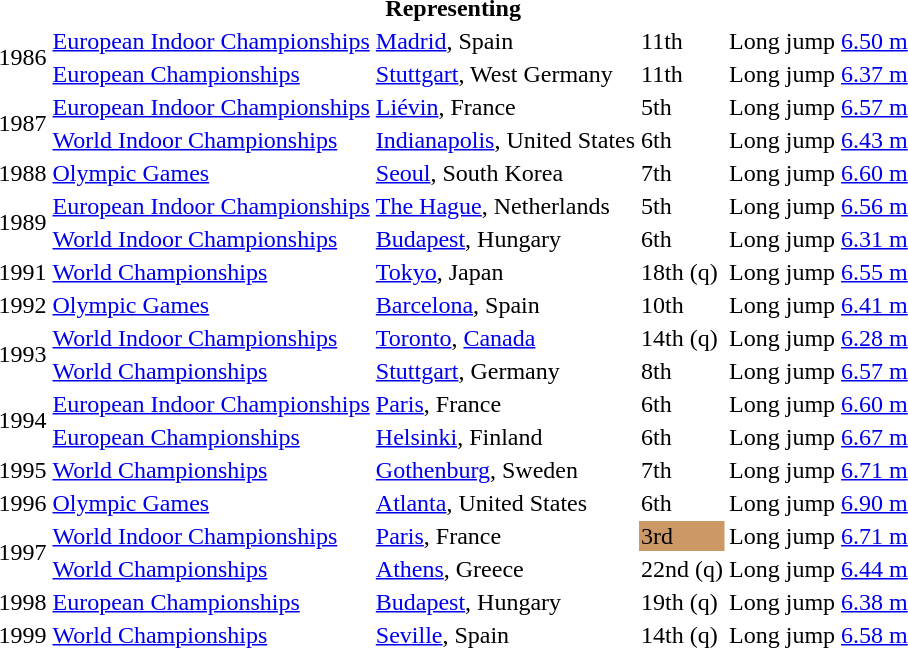<table>
<tr>
<th colspan="6">Representing </th>
</tr>
<tr>
<td rowspan=2>1986</td>
<td><a href='#'>European Indoor Championships</a></td>
<td><a href='#'>Madrid</a>, Spain</td>
<td>11th</td>
<td>Long jump</td>
<td><a href='#'>6.50 m</a></td>
</tr>
<tr>
<td><a href='#'>European Championships</a></td>
<td><a href='#'>Stuttgart</a>, West Germany</td>
<td>11th</td>
<td>Long jump</td>
<td><a href='#'>6.37 m</a></td>
</tr>
<tr>
<td rowspan=2>1987</td>
<td><a href='#'>European Indoor Championships</a></td>
<td><a href='#'>Liévin</a>, France</td>
<td>5th</td>
<td>Long jump</td>
<td><a href='#'>6.57 m</a></td>
</tr>
<tr>
<td><a href='#'>World Indoor Championships</a></td>
<td><a href='#'>Indianapolis</a>, United States</td>
<td>6th</td>
<td>Long jump</td>
<td><a href='#'>6.43 m</a></td>
</tr>
<tr>
<td>1988</td>
<td><a href='#'>Olympic Games</a></td>
<td><a href='#'>Seoul</a>, South Korea</td>
<td>7th</td>
<td>Long jump</td>
<td><a href='#'>6.60 m</a></td>
</tr>
<tr>
<td rowspan=2>1989</td>
<td><a href='#'>European Indoor Championships</a></td>
<td><a href='#'>The Hague</a>, Netherlands</td>
<td>5th</td>
<td>Long jump</td>
<td><a href='#'>6.56 m</a></td>
</tr>
<tr>
<td><a href='#'>World Indoor Championships</a></td>
<td><a href='#'>Budapest</a>, Hungary</td>
<td>6th</td>
<td>Long jump</td>
<td><a href='#'>6.31 m</a></td>
</tr>
<tr>
<td>1991</td>
<td><a href='#'>World Championships</a></td>
<td><a href='#'>Tokyo</a>, Japan</td>
<td>18th (q)</td>
<td>Long jump</td>
<td><a href='#'>6.55 m</a></td>
</tr>
<tr>
<td>1992</td>
<td><a href='#'>Olympic Games</a></td>
<td><a href='#'>Barcelona</a>, Spain</td>
<td>10th</td>
<td>Long jump</td>
<td><a href='#'>6.41 m</a></td>
</tr>
<tr>
<td rowspan=2>1993</td>
<td><a href='#'>World Indoor Championships</a></td>
<td><a href='#'>Toronto</a>, <a href='#'>Canada</a></td>
<td>14th (q)</td>
<td>Long jump</td>
<td><a href='#'>6.28 m</a></td>
</tr>
<tr>
<td><a href='#'>World Championships</a></td>
<td><a href='#'>Stuttgart</a>, Germany</td>
<td>8th</td>
<td>Long jump</td>
<td><a href='#'>6.57 m</a></td>
</tr>
<tr>
<td rowspan=2>1994</td>
<td><a href='#'>European Indoor Championships</a></td>
<td><a href='#'>Paris</a>, France</td>
<td>6th</td>
<td>Long jump</td>
<td><a href='#'>6.60 m</a></td>
</tr>
<tr>
<td><a href='#'>European Championships</a></td>
<td><a href='#'>Helsinki</a>, Finland</td>
<td>6th</td>
<td>Long jump</td>
<td><a href='#'>6.67 m</a></td>
</tr>
<tr>
<td>1995</td>
<td><a href='#'>World Championships</a></td>
<td><a href='#'>Gothenburg</a>, Sweden</td>
<td>7th</td>
<td>Long jump</td>
<td><a href='#'>6.71 m</a></td>
</tr>
<tr>
<td>1996</td>
<td><a href='#'>Olympic Games</a></td>
<td><a href='#'>Atlanta</a>, United States</td>
<td>6th</td>
<td>Long jump</td>
<td><a href='#'>6.90 m</a></td>
</tr>
<tr>
<td rowspan=2>1997</td>
<td><a href='#'>World Indoor Championships</a></td>
<td><a href='#'>Paris</a>, France</td>
<td bgcolor=cc9966>3rd</td>
<td>Long jump</td>
<td><a href='#'>6.71 m</a></td>
</tr>
<tr>
<td><a href='#'>World Championships</a></td>
<td><a href='#'>Athens</a>, Greece</td>
<td>22nd (q)</td>
<td>Long jump</td>
<td><a href='#'>6.44 m</a></td>
</tr>
<tr>
<td>1998</td>
<td><a href='#'>European Championships</a></td>
<td><a href='#'>Budapest</a>, Hungary</td>
<td>19th (q)</td>
<td>Long jump</td>
<td><a href='#'>6.38 m</a></td>
</tr>
<tr>
<td>1999</td>
<td><a href='#'>World Championships</a></td>
<td><a href='#'>Seville</a>, Spain</td>
<td>14th (q)</td>
<td>Long jump</td>
<td><a href='#'>6.58 m</a></td>
</tr>
</table>
